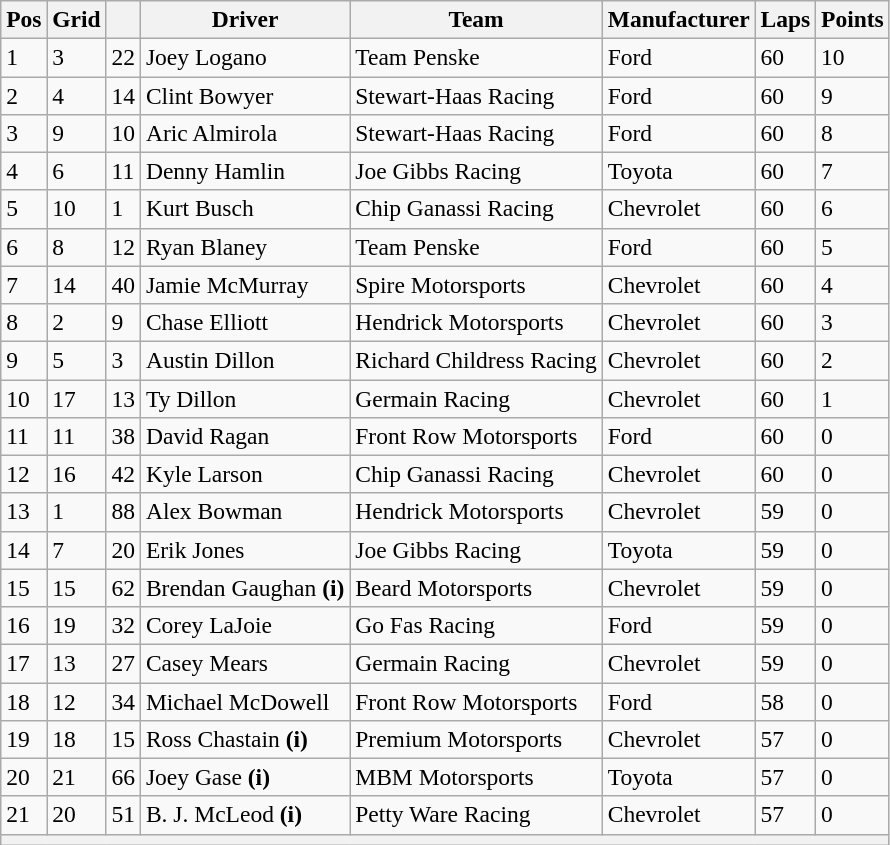<table class="wikitable" style="font-size:98%">
<tr>
<th>Pos</th>
<th>Grid</th>
<th></th>
<th>Driver</th>
<th>Team</th>
<th>Manufacturer</th>
<th>Laps</th>
<th>Points</th>
</tr>
<tr>
<td>1</td>
<td>3</td>
<td>22</td>
<td>Joey Logano</td>
<td>Team Penske</td>
<td>Ford</td>
<td>60</td>
<td>10</td>
</tr>
<tr>
<td>2</td>
<td>4</td>
<td>14</td>
<td>Clint Bowyer</td>
<td>Stewart-Haas Racing</td>
<td>Ford</td>
<td>60</td>
<td>9</td>
</tr>
<tr>
<td>3</td>
<td>9</td>
<td>10</td>
<td>Aric Almirola</td>
<td>Stewart-Haas Racing</td>
<td>Ford</td>
<td>60</td>
<td>8</td>
</tr>
<tr>
<td>4</td>
<td>6</td>
<td>11</td>
<td>Denny Hamlin</td>
<td>Joe Gibbs Racing</td>
<td>Toyota</td>
<td>60</td>
<td>7</td>
</tr>
<tr>
<td>5</td>
<td>10</td>
<td>1</td>
<td>Kurt Busch</td>
<td>Chip Ganassi Racing</td>
<td>Chevrolet</td>
<td>60</td>
<td>6</td>
</tr>
<tr>
<td>6</td>
<td>8</td>
<td>12</td>
<td>Ryan Blaney</td>
<td>Team Penske</td>
<td>Ford</td>
<td>60</td>
<td>5</td>
</tr>
<tr>
<td>7</td>
<td>14</td>
<td>40</td>
<td>Jamie McMurray</td>
<td>Spire Motorsports</td>
<td>Chevrolet</td>
<td>60</td>
<td>4</td>
</tr>
<tr>
<td>8</td>
<td>2</td>
<td>9</td>
<td>Chase Elliott</td>
<td>Hendrick Motorsports</td>
<td>Chevrolet</td>
<td>60</td>
<td>3</td>
</tr>
<tr>
<td>9</td>
<td>5</td>
<td>3</td>
<td>Austin Dillon</td>
<td>Richard Childress Racing</td>
<td>Chevrolet</td>
<td>60</td>
<td>2</td>
</tr>
<tr>
<td>10</td>
<td>17</td>
<td>13</td>
<td>Ty Dillon</td>
<td>Germain Racing</td>
<td>Chevrolet</td>
<td>60</td>
<td>1</td>
</tr>
<tr>
<td>11</td>
<td>11</td>
<td>38</td>
<td>David Ragan</td>
<td>Front Row Motorsports</td>
<td>Ford</td>
<td>60</td>
<td>0</td>
</tr>
<tr>
<td>12</td>
<td>16</td>
<td>42</td>
<td>Kyle Larson</td>
<td>Chip Ganassi Racing</td>
<td>Chevrolet</td>
<td>60</td>
<td>0</td>
</tr>
<tr>
<td>13</td>
<td>1</td>
<td>88</td>
<td>Alex Bowman</td>
<td>Hendrick Motorsports</td>
<td>Chevrolet</td>
<td>59</td>
<td>0</td>
</tr>
<tr>
<td>14</td>
<td>7</td>
<td>20</td>
<td>Erik Jones</td>
<td>Joe Gibbs Racing</td>
<td>Toyota</td>
<td>59</td>
<td>0</td>
</tr>
<tr>
<td>15</td>
<td>15</td>
<td>62</td>
<td>Brendan Gaughan <strong>(i)</strong></td>
<td>Beard Motorsports</td>
<td>Chevrolet</td>
<td>59</td>
<td>0</td>
</tr>
<tr>
<td>16</td>
<td>19</td>
<td>32</td>
<td>Corey LaJoie</td>
<td>Go Fas Racing</td>
<td>Ford</td>
<td>59</td>
<td>0</td>
</tr>
<tr>
<td>17</td>
<td>13</td>
<td>27</td>
<td>Casey Mears</td>
<td>Germain Racing</td>
<td>Chevrolet</td>
<td>59</td>
<td>0</td>
</tr>
<tr>
<td>18</td>
<td>12</td>
<td>34</td>
<td>Michael McDowell</td>
<td>Front Row Motorsports</td>
<td>Ford</td>
<td>58</td>
<td>0</td>
</tr>
<tr>
<td>19</td>
<td>18</td>
<td>15</td>
<td>Ross Chastain <strong>(i)</strong></td>
<td>Premium Motorsports</td>
<td>Chevrolet</td>
<td>57</td>
<td>0</td>
</tr>
<tr>
<td>20</td>
<td>21</td>
<td>66</td>
<td>Joey Gase <strong>(i)</strong></td>
<td>MBM Motorsports</td>
<td>Toyota</td>
<td>57</td>
<td>0</td>
</tr>
<tr>
<td>21</td>
<td>20</td>
<td>51</td>
<td>B. J. McLeod <strong>(i)</strong></td>
<td>Petty Ware Racing</td>
<td>Chevrolet</td>
<td>57</td>
<td>0</td>
</tr>
<tr>
<th colspan="8"></th>
</tr>
</table>
